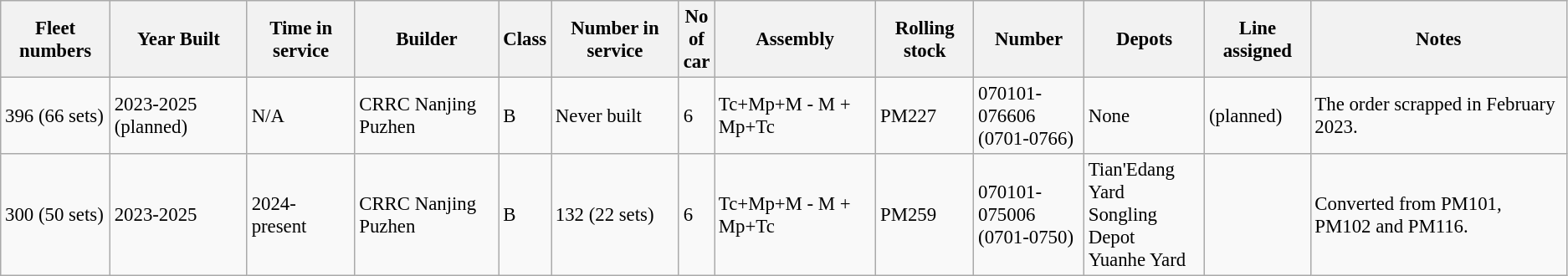<table class="wikitable sortable" style="font-size: 95%;" |>
<tr>
<th>Fleet numbers</th>
<th>Year Built</th>
<th>Time in service</th>
<th>Builder</th>
<th>Class</th>
<th>Number in service</th>
<th>No <br>of<br> car</th>
<th>Assembly</th>
<th>Rolling stock</th>
<th>Number</th>
<th>Depots</th>
<th>Line assigned</th>
<th>Notes</th>
</tr>
<tr bo,>
<td>396 (66 sets)</td>
<td>2023-2025 (planned)</td>
<td>N/A</td>
<td>CRRC Nanjing Puzhen</td>
<td>B</td>
<td>Never built</td>
<td>6</td>
<td>Tc+Mp+M - M + Mp+Tc</td>
<td>PM227</td>
<td>070101-076606<br>(0701-0766)</td>
<td>None</td>
<td> (planned)</td>
<td>The order scrapped in February 2023.</td>
</tr>
<tr>
<td>300 (50 sets)</td>
<td>2023-2025</td>
<td>2024-present</td>
<td>CRRC Nanjing Puzhen</td>
<td>B</td>
<td>132 (22 sets)</td>
<td>6</td>
<td>Tc+Mp+M - M + Mp+Tc</td>
<td>PM259</td>
<td>070101-075006<br>(0701-0750)</td>
<td>Tian'Edang Yard<br>Songling Depot<br>Yuanhe Yard</td>
<td></td>
<td>Converted from PM101, PM102 and PM116.</td>
</tr>
</table>
